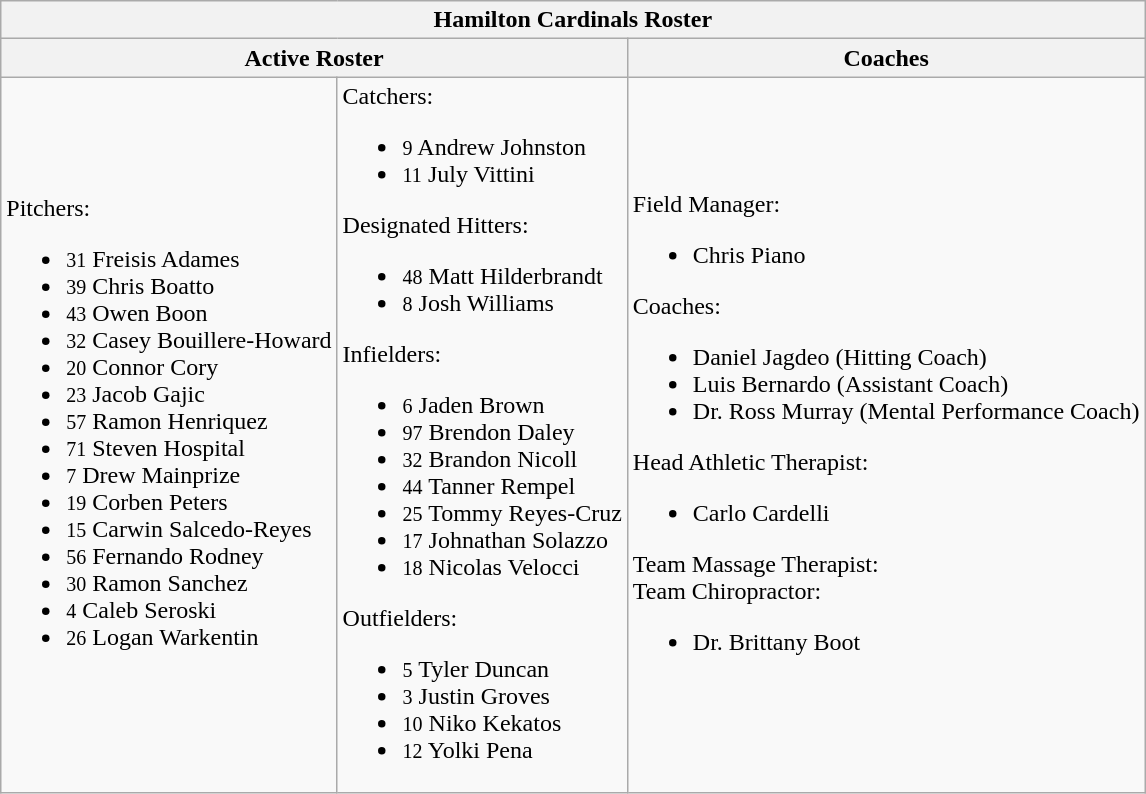<table class="wikitable">
<tr>
<th colspan="4" align="center"><strong>Hamilton Cardinals Roster</strong></th>
</tr>
<tr>
<th colspan="2" align="center"><strong>Active Roster</strong></th>
<th>Coaches</th>
</tr>
<tr>
<td>Pitchers:<br><ul><li><small>31</small> Freisis Adames</li><li><small>39</small> Chris Boatto</li><li><small>43</small> Owen Boon</li><li><small>32</small> Casey Bouillere-Howard</li><li><small>20</small> Connor Cory</li><li><small>23</small> Jacob Gajic</li><li><small>57</small> Ramon Henriquez</li><li><small>71</small> Steven Hospital</li><li><small>7</small> Drew Mainprize</li><li><small>19</small> Corben Peters</li><li><small>15</small> Carwin Salcedo-Reyes</li><li><small>56</small> Fernando Rodney</li><li><small>30</small> Ramon Sanchez</li><li><small>4</small> Caleb Seroski</li><li><small>26</small> Logan Warkentin</li></ul></td>
<td>Catchers:<br><ul><li><small>9</small> Andrew Johnston</li><li><small>11</small> July Vittini</li></ul>Designated Hitters:<ul><li><small>48</small> Matt Hilderbrandt</li><li><small>8</small> Josh Williams</li></ul>Infielders:<ul><li><small>6</small> Jaden Brown</li><li><small>97</small> Brendon Daley</li><li><small>32</small> Brandon Nicoll</li><li><small>44</small> Tanner Rempel</li><li><small>25</small> Tommy Reyes-Cruz</li><li><small>17</small> Johnathan Solazzo</li><li><small>18</small> Nicolas Velocci</li></ul>Outfielders:<ul><li><small>5</small> Tyler Duncan</li><li><small>3</small> Justin Groves</li><li><small>10</small> Niko Kekatos</li><li><small>12</small> Yolki Pena</li></ul></td>
<td>Field Manager:<br><ul><li>Chris Piano</li></ul>Coaches:<ul><li>Daniel Jagdeo (Hitting Coach)</li><li>Luis Bernardo (Assistant Coach)</li><li>Dr. Ross Murray (Mental Performance Coach)</li></ul>Head Athletic Therapist:<ul><li>Carlo Cardelli</li></ul>Team Massage Therapist:<br>Team Chiropractor:<ul><li>Dr. Brittany Boot</li></ul></td>
</tr>
</table>
